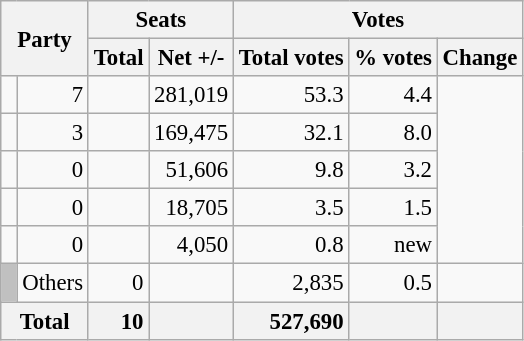<table class="wikitable" style="text-align:right; font-size:95%;">
<tr>
<th colspan="2" rowspan="2">Party</th>
<th colspan="2">Seats</th>
<th colspan="3">Votes</th>
</tr>
<tr>
<th>Total</th>
<th>Net +/-</th>
<th>Total votes</th>
<th>% votes</th>
<th>Change</th>
</tr>
<tr>
<td></td>
<td>7</td>
<td></td>
<td>281,019</td>
<td>53.3</td>
<td>4.4</td>
</tr>
<tr>
<td></td>
<td>3</td>
<td></td>
<td>169,475</td>
<td>32.1</td>
<td>8.0</td>
</tr>
<tr>
<td></td>
<td>0</td>
<td></td>
<td>51,606</td>
<td>9.8</td>
<td>3.2</td>
</tr>
<tr>
<td></td>
<td>0</td>
<td></td>
<td>18,705</td>
<td>3.5</td>
<td>1.5</td>
</tr>
<tr>
<td></td>
<td>0</td>
<td></td>
<td>4,050</td>
<td>0.8</td>
<td>new</td>
</tr>
<tr>
<td style="background:silver;"> </td>
<td align=left>Others</td>
<td>0</td>
<td></td>
<td>2,835</td>
<td>0.5</td>
<td></td>
</tr>
<tr>
<th colspan="2" style="background:#f2f2f2">Total</th>
<td style="background:#f2f2f2;"><strong>10</strong></td>
<td style="background:#f2f2f2;"></td>
<td style="background:#f2f2f2;"><strong>527,690</strong></td>
<td style="background:#f2f2f2;"></td>
<td style="background:#f2f2f2;"></td>
</tr>
</table>
